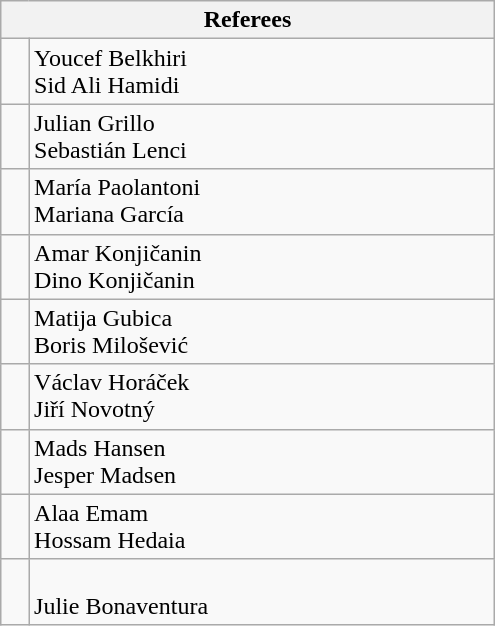<table class="wikitable" style="width: 330px;">
<tr>
<th colspan="2">Referees</th>
</tr>
<tr>
<td></td>
<td>Youcef Belkhiri<br>Sid Ali Hamidi</td>
</tr>
<tr>
<td></td>
<td>Julian Grillo<br>Sebastián Lenci</td>
</tr>
<tr>
<td></td>
<td>María Paolantoni<br>Mariana García</td>
</tr>
<tr>
<td></td>
<td>Amar Konjičanin<br>Dino Konjičanin</td>
</tr>
<tr>
<td></td>
<td>Matija Gubica<br>Boris Milošević</td>
</tr>
<tr>
<td></td>
<td>Václav Horáček<br>Jiří Novotný</td>
</tr>
<tr>
<td></td>
<td>Mads Hansen<br>Jesper Madsen</td>
</tr>
<tr>
<td></td>
<td>Alaa Emam<br>Hossam Hedaia</td>
</tr>
<tr>
<td></td>
<td><br>Julie Bonaventura</td>
</tr>
</table>
